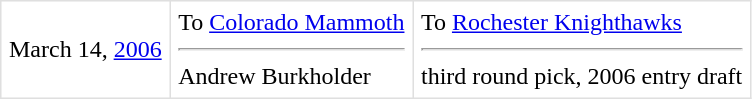<table border=1 style="border-collapse:collapse" bordercolor="#DFDFDF"  cellpadding="5">
<tr>
<td>March 14, <a href='#'>2006</a><br></td>
<td valign="top">To <a href='#'>Colorado Mammoth</a> <hr>Andrew Burkholder</td>
<td valign="top">To <a href='#'>Rochester Knighthawks</a> <hr>third round pick, 2006 entry draft</td>
</tr>
</table>
